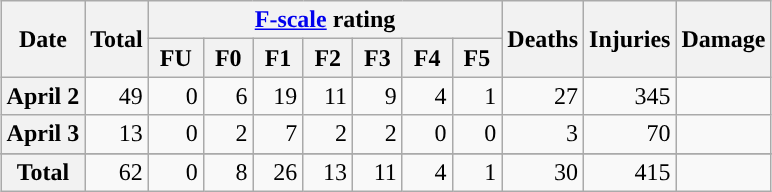<table class="wikitable sortable" style="margin: 1em auto 1em auto;">
<tr>
<th scope="col" rowspan="2">Date</th>
<th scope="col" rowspan="2" align="center">Total</th>
<th scope="col" colspan="7" align="center"><a href='#'>F-scale</a> rating</th>
<th scope="col" rowspan="2" align="center">Deaths</th>
<th scope="col" rowspan="2" align="center">Injuries</th>
<th scope="col" rowspan="2" align="center">Damage</th>
</tr>
<tr>
<th scope="col" align="center"> FU </th>
<th scope="col" align="center"> F0 </th>
<th scope="col" align="center"> F1 </th>
<th scope="col" align="center"> F2 </th>
<th scope="col" align="center"> F3 </th>
<th scope="col" align="center"> F4 </th>
<th scope="col" align="center"> F5 </th>
</tr>
<tr>
<th scope="row">April 2</th>
<td align="right">49</td>
<td align="right">0</td>
<td align="right">6</td>
<td align="right">19</td>
<td align="right">11</td>
<td align="right">9</td>
<td align="right">4</td>
<td align="right">1</td>
<td align="right">27</td>
<td align="right">345</td>
<td align="right"></td>
</tr>
<tr>
<th scope="row">April 3</th>
<td align="right">13</td>
<td align="right">0</td>
<td align="right">2</td>
<td align="right">7</td>
<td align="right">2</td>
<td align="right">2</td>
<td align="right">0</td>
<td align="right">0</td>
<td align="right">3</td>
<td align="right">70</td>
<td align="right"></td>
</tr>
<tr>
</tr>
<tr class="sortbottom">
<th scope="row">Total</th>
<td align="right">62</td>
<td align="right">0</td>
<td align="right">8</td>
<td align="right">26</td>
<td align="right">13</td>
<td align="right">11</td>
<td align="right">4</td>
<td align="right">1</td>
<td align="right">30</td>
<td align="right">415</td>
<td align="right"></td>
</tr>
</table>
